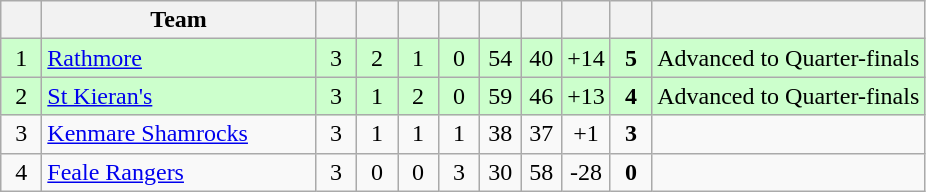<table class="wikitable" style="text-align:center">
<tr>
<th width="20"></th>
<th style="width:175px;">Team</th>
<th width="20"></th>
<th width="20"></th>
<th width="20"></th>
<th width="20"></th>
<th width="20"></th>
<th width="20"></th>
<th width="20"></th>
<th width="20"></th>
<th style="width:175px;"></th>
</tr>
<tr style="background:#cfc;">
<td>1</td>
<td style="text-align:left;"> <a href='#'>Rathmore</a></td>
<td>3</td>
<td>2</td>
<td>1</td>
<td>0</td>
<td>54</td>
<td>40</td>
<td>+14</td>
<td><strong>5</strong></td>
<td>Advanced to Quarter-finals</td>
</tr>
<tr style="background:#cfc;">
<td>2</td>
<td style="text-align:left;"> <a href='#'>St Kieran's</a></td>
<td>3</td>
<td>1</td>
<td>2</td>
<td>0</td>
<td>59</td>
<td>46</td>
<td>+13</td>
<td><strong>4</strong></td>
<td>Advanced to Quarter-finals</td>
</tr>
<tr>
<td>3</td>
<td style="text-align:left;"> <a href='#'>Kenmare Shamrocks</a></td>
<td>3</td>
<td>1</td>
<td>1</td>
<td>1</td>
<td>38</td>
<td>37</td>
<td>+1</td>
<td><strong>3</strong></td>
<td></td>
</tr>
<tr>
<td>4</td>
<td style="text-align:left;"> <a href='#'>Feale Rangers</a></td>
<td>3</td>
<td>0</td>
<td>0</td>
<td>3</td>
<td>30</td>
<td>58</td>
<td>-28</td>
<td><strong>0</strong></td>
<td></td>
</tr>
</table>
